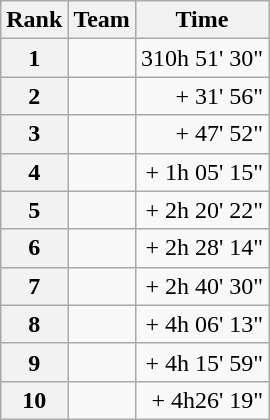<table class="wikitable">
<tr>
<th scope="col">Rank</th>
<th scope="col">Team</th>
<th scope="col">Time</th>
</tr>
<tr>
<th scope="row">1</th>
<td></td>
<td style="text-align:right;">310h 51' 30"</td>
</tr>
<tr>
<th scope="row">2</th>
<td></td>
<td style="text-align:right;">+ 31' 56"</td>
</tr>
<tr>
<th scope="row">3</th>
<td></td>
<td style="text-align:right;">+ 47' 52"</td>
</tr>
<tr>
<th scope="row">4</th>
<td></td>
<td style="text-align:right;">+ 1h 05' 15"</td>
</tr>
<tr>
<th scope="row">5</th>
<td></td>
<td style="text-align:right;">+ 2h 20' 22"</td>
</tr>
<tr>
<th scope="row">6</th>
<td></td>
<td style="text-align:right;">+ 2h 28' 14"</td>
</tr>
<tr>
<th scope="row">7</th>
<td></td>
<td style="text-align:right;">+ 2h 40' 30"</td>
</tr>
<tr>
<th scope="row">8</th>
<td></td>
<td style="text-align:right;">+ 4h 06' 13"</td>
</tr>
<tr>
<th scope="row">9</th>
<td></td>
<td style="text-align:right;">+ 4h 15' 59"</td>
</tr>
<tr>
<th scope="row">10</th>
<td></td>
<td style="text-align:right;">+ 4h26' 19"</td>
</tr>
</table>
